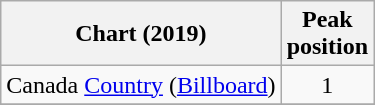<table class="wikitable sortable plainrowheaders" style="text-align:center;">
<tr>
<th>Chart (2019)</th>
<th>Peak <br> position</th>
</tr>
<tr>
<td>Canada <a href='#'>Country</a> (<a href='#'>Billboard</a>)</td>
<td align="center">1</td>
</tr>
<tr>
</tr>
</table>
